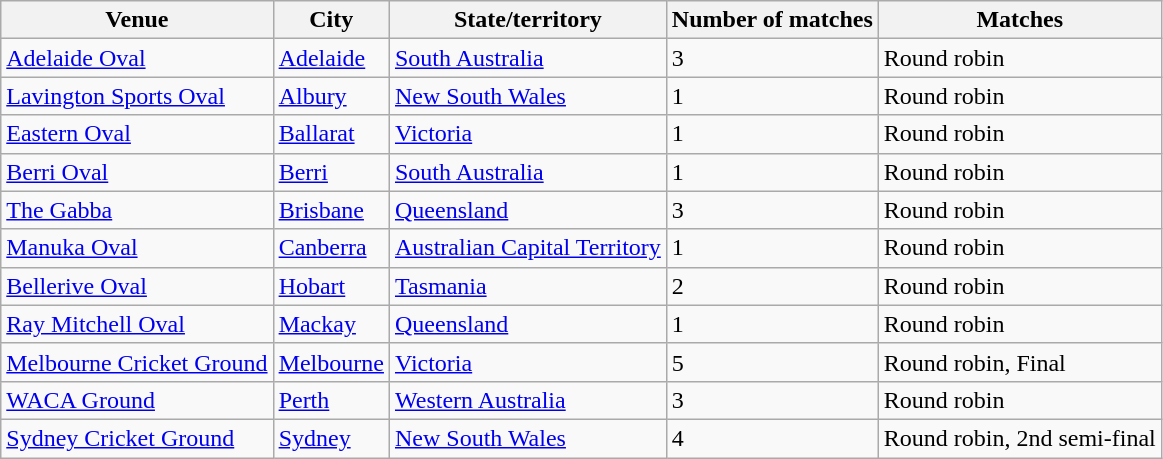<table class="wikitable">
<tr>
<th>Venue</th>
<th>City</th>
<th>State/territory</th>
<th>Number of matches</th>
<th>Matches</th>
</tr>
<tr>
<td><a href='#'>Adelaide Oval</a></td>
<td><a href='#'>Adelaide</a></td>
<td><a href='#'>South Australia</a></td>
<td>3</td>
<td>Round robin</td>
</tr>
<tr>
<td><a href='#'>Lavington Sports Oval</a></td>
<td><a href='#'>Albury</a></td>
<td><a href='#'>New South Wales</a></td>
<td>1</td>
<td>Round robin</td>
</tr>
<tr>
<td><a href='#'>Eastern Oval</a></td>
<td><a href='#'>Ballarat</a></td>
<td><a href='#'>Victoria</a></td>
<td>1</td>
<td>Round robin</td>
</tr>
<tr>
<td><a href='#'>Berri Oval</a></td>
<td><a href='#'>Berri</a></td>
<td><a href='#'>South Australia</a></td>
<td>1</td>
<td>Round robin</td>
</tr>
<tr>
<td><a href='#'>The Gabba</a></td>
<td><a href='#'>Brisbane</a></td>
<td><a href='#'>Queensland</a></td>
<td>3</td>
<td>Round robin</td>
</tr>
<tr>
<td><a href='#'>Manuka Oval</a></td>
<td><a href='#'>Canberra</a></td>
<td><a href='#'>Australian Capital Territory</a></td>
<td>1</td>
<td>Round robin</td>
</tr>
<tr>
<td><a href='#'>Bellerive Oval</a></td>
<td><a href='#'>Hobart</a></td>
<td><a href='#'>Tasmania</a></td>
<td>2</td>
<td>Round robin</td>
</tr>
<tr>
<td><a href='#'>Ray Mitchell Oval</a></td>
<td><a href='#'>Mackay</a></td>
<td><a href='#'>Queensland</a></td>
<td>1</td>
<td>Round robin</td>
</tr>
<tr>
<td><a href='#'>Melbourne Cricket Ground</a></td>
<td><a href='#'>Melbourne</a></td>
<td><a href='#'>Victoria</a></td>
<td>5</td>
<td>Round robin, Final</td>
</tr>
<tr>
<td><a href='#'>WACA Ground</a></td>
<td><a href='#'>Perth</a></td>
<td><a href='#'>Western Australia</a></td>
<td>3</td>
<td>Round robin</td>
</tr>
<tr>
<td><a href='#'>Sydney Cricket Ground</a></td>
<td><a href='#'>Sydney</a></td>
<td><a href='#'>New South Wales</a></td>
<td>4</td>
<td>Round robin, 2nd semi-final</td>
</tr>
</table>
